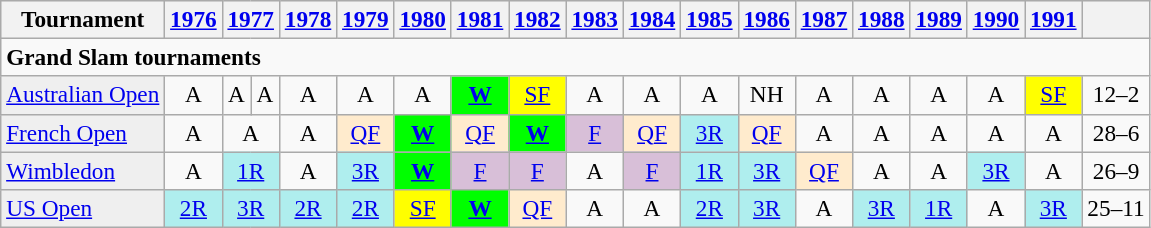<table class=wikitable style=text-align:center;font-size:97%>
<tr style="background:#efefef;">
<th>Tournament</th>
<th><a href='#'>1976</a></th>
<th colspan=2><a href='#'>1977</a></th>
<th><a href='#'>1978</a></th>
<th><a href='#'>1979</a></th>
<th><a href='#'>1980</a></th>
<th><a href='#'>1981</a></th>
<th><a href='#'>1982</a></th>
<th><a href='#'>1983</a></th>
<th><a href='#'>1984</a></th>
<th><a href='#'>1985</a></th>
<th><a href='#'>1986</a></th>
<th><a href='#'>1987</a></th>
<th><a href='#'>1988</a></th>
<th><a href='#'>1989</a></th>
<th><a href='#'>1990</a></th>
<th><a href='#'>1991</a></th>
<th></th>
</tr>
<tr>
<td colspan="25" style="text-align:left;"><strong>Grand Slam tournaments</strong></td>
</tr>
<tr>
<td style="background:#efefef; text-align:left;"><a href='#'>Australian Open</a></td>
<td>A</td>
<td>A</td>
<td>A</td>
<td>A</td>
<td>A</td>
<td>A</td>
<td bgcolor=lime><a href='#'><strong>W</strong></a></td>
<td style="background:yellow;"><a href='#'>SF</a></td>
<td>A</td>
<td>A</td>
<td>A</td>
<td style="text-align:center;">NH</td>
<td>A</td>
<td>A</td>
<td>A</td>
<td>A</td>
<td style="background:yellow;"><a href='#'>SF</a></td>
<td>12–2</td>
</tr>
<tr>
<td style="background:#efefef; text-align:left;"><a href='#'>French Open</a></td>
<td>A</td>
<td colspan=2>A</td>
<td>A</td>
<td style="background:#ffebcd;"><a href='#'>QF</a></td>
<td bgcolor=lime><a href='#'><strong>W</strong></a></td>
<td style="background:#ffebcd;"><a href='#'>QF</a></td>
<td bgcolor=lime><a href='#'><strong>W</strong></a></td>
<td style="background:thistle;"><a href='#'>F</a></td>
<td style="background:#ffebcd;"><a href='#'>QF</a></td>
<td style="background:#afeeee;"><a href='#'>3R</a></td>
<td style="background:#ffebcd;"><a href='#'>QF</a></td>
<td>A</td>
<td>A</td>
<td>A</td>
<td>A</td>
<td>A</td>
<td>28–6</td>
</tr>
<tr>
<td style="background:#efefef; text-align:left;"><a href='#'>Wimbledon</a></td>
<td>A</td>
<td style="background:#afeeee;" colspan="2"><a href='#'>1R</a></td>
<td>A</td>
<td style="background:#afeeee;"><a href='#'>3R</a></td>
<td bgcolor=lime><a href='#'><strong>W</strong></a></td>
<td style="background:thistle;"><a href='#'>F</a></td>
<td style="background:thistle;"><a href='#'>F</a></td>
<td>A</td>
<td style="background:thistle;"><a href='#'>F</a></td>
<td style="background:#afeeee;"><a href='#'>1R</a></td>
<td style="background:#afeeee;"><a href='#'>3R</a></td>
<td style="background:#ffebcd;"><a href='#'>QF</a></td>
<td>A</td>
<td>A</td>
<td style="background:#afeeee;"><a href='#'>3R</a></td>
<td>A</td>
<td>26–9</td>
</tr>
<tr>
<td style="background:#efefef; text-align:left;"><a href='#'>US Open</a></td>
<td style="background:#afeeee;"><a href='#'>2R</a></td>
<td style="background:#afeeee;" colspan="2"><a href='#'>3R</a></td>
<td style="background:#afeeee;"><a href='#'>2R</a></td>
<td style="background:#afeeee;"><a href='#'>2R</a></td>
<td style="background:yellow;"><a href='#'>SF</a></td>
<td bgcolor=lime><a href='#'><strong>W</strong></a></td>
<td style="background:#ffebcd;"><a href='#'>QF</a></td>
<td>A</td>
<td>A</td>
<td style="background:#afeeee;"><a href='#'>2R</a></td>
<td style="background:#afeeee;"><a href='#'>3R</a></td>
<td>A</td>
<td style="background:#afeeee;"><a href='#'>3R</a></td>
<td style="background:#afeeee;"><a href='#'>1R</a></td>
<td>A</td>
<td style="background:#afeeee;"><a href='#'>3R</a></td>
<td>25–11</td>
</tr>
</table>
